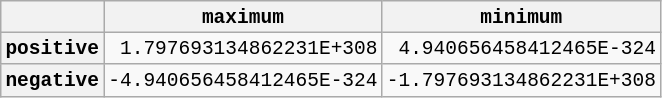<table class="wikitable" style="text-align:right;font-family:monospace;">
<tr>
<th></th>
<th>maximum</th>
<th>minimum</th>
</tr>
<tr>
<th>positive</th>
<td>1.797693134862231E+308</td>
<td>4.940656458412465E-324</td>
</tr>
<tr>
<th>negative</th>
<td>-4.940656458412465E-324</td>
<td>-1.797693134862231E+308</td>
</tr>
</table>
